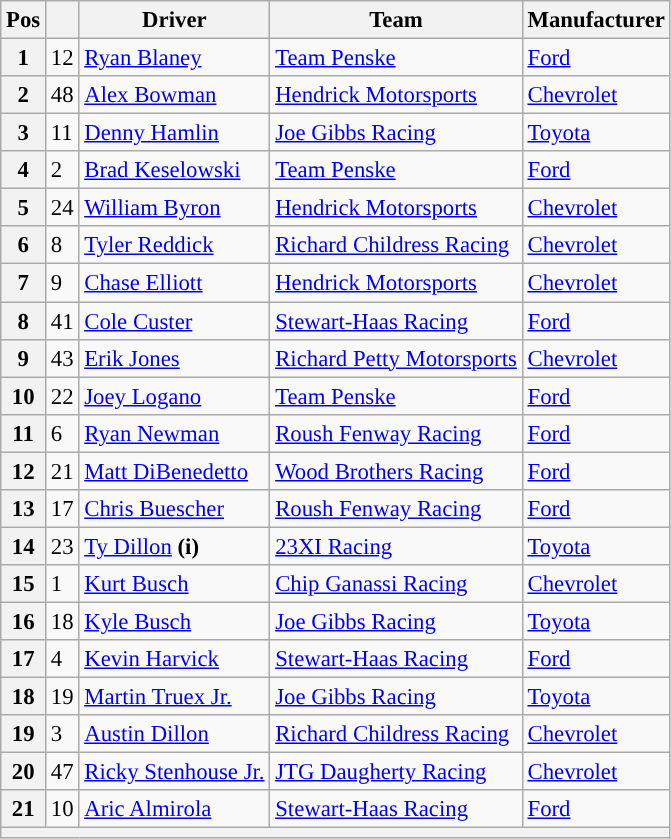<table class="wikitable" style="font-size:95%">
<tr>
<th>Pos</th>
<th></th>
<th>Driver</th>
<th>Team</th>
<th>Manufacturer</th>
</tr>
<tr>
<th>1</th>
<td>12</td>
<td><a href='#'>Ryan Blaney</a></td>
<td><a href='#'>Team Penske</a></td>
<td><a href='#'>Ford</a></td>
</tr>
<tr>
<th>2</th>
<td>48</td>
<td><a href='#'>Alex Bowman</a></td>
<td><a href='#'>Hendrick Motorsports</a></td>
<td><a href='#'>Chevrolet</a></td>
</tr>
<tr>
<th>3</th>
<td>11</td>
<td><a href='#'>Denny Hamlin</a></td>
<td><a href='#'>Joe Gibbs Racing</a></td>
<td><a href='#'>Toyota</a></td>
</tr>
<tr>
<th>4</th>
<td>2</td>
<td><a href='#'>Brad Keselowski</a></td>
<td><a href='#'>Team Penske</a></td>
<td><a href='#'>Ford</a></td>
</tr>
<tr>
<th>5</th>
<td>24</td>
<td><a href='#'>William Byron</a></td>
<td><a href='#'>Hendrick Motorsports</a></td>
<td><a href='#'>Chevrolet</a></td>
</tr>
<tr>
<th>6</th>
<td>8</td>
<td><a href='#'>Tyler Reddick</a></td>
<td><a href='#'>Richard Childress Racing</a></td>
<td><a href='#'>Chevrolet</a></td>
</tr>
<tr>
<th>7</th>
<td>9</td>
<td><a href='#'>Chase Elliott</a></td>
<td><a href='#'>Hendrick Motorsports</a></td>
<td><a href='#'>Chevrolet</a></td>
</tr>
<tr>
<th>8</th>
<td>41</td>
<td><a href='#'>Cole Custer</a></td>
<td><a href='#'>Stewart-Haas Racing</a></td>
<td><a href='#'>Ford</a></td>
</tr>
<tr>
<th>9</th>
<td>43</td>
<td><a href='#'>Erik Jones</a></td>
<td><a href='#'>Richard Petty Motorsports</a></td>
<td><a href='#'>Chevrolet</a></td>
</tr>
<tr>
<th>10</th>
<td>22</td>
<td><a href='#'>Joey Logano</a></td>
<td><a href='#'>Team Penske</a></td>
<td><a href='#'>Ford</a></td>
</tr>
<tr>
<th>11</th>
<td>6</td>
<td><a href='#'>Ryan Newman</a></td>
<td><a href='#'>Roush Fenway Racing</a></td>
<td><a href='#'>Ford</a></td>
</tr>
<tr>
<th>12</th>
<td>21</td>
<td><a href='#'>Matt DiBenedetto</a></td>
<td><a href='#'>Wood Brothers Racing</a></td>
<td><a href='#'>Ford</a></td>
</tr>
<tr>
<th>13</th>
<td>17</td>
<td><a href='#'>Chris Buescher</a></td>
<td><a href='#'>Roush Fenway Racing</a></td>
<td><a href='#'>Ford</a></td>
</tr>
<tr>
<th>14</th>
<td>23</td>
<td><a href='#'>Ty Dillon</a> <strong>(i)</strong></td>
<td><a href='#'>23XI Racing</a></td>
<td><a href='#'>Toyota</a></td>
</tr>
<tr>
<th>15</th>
<td>1</td>
<td><a href='#'>Kurt Busch</a></td>
<td><a href='#'>Chip Ganassi Racing</a></td>
<td><a href='#'>Chevrolet</a></td>
</tr>
<tr>
<th>16</th>
<td>18</td>
<td><a href='#'>Kyle Busch</a></td>
<td><a href='#'>Joe Gibbs Racing</a></td>
<td><a href='#'>Toyota</a></td>
</tr>
<tr>
<th>17</th>
<td>4</td>
<td><a href='#'>Kevin Harvick</a></td>
<td><a href='#'>Stewart-Haas Racing</a></td>
<td><a href='#'>Ford</a></td>
</tr>
<tr>
<th>18</th>
<td>19</td>
<td><a href='#'>Martin Truex Jr.</a></td>
<td><a href='#'>Joe Gibbs Racing</a></td>
<td><a href='#'>Toyota</a></td>
</tr>
<tr>
<th>19</th>
<td>3</td>
<td><a href='#'>Austin Dillon</a></td>
<td><a href='#'>Richard Childress Racing</a></td>
<td><a href='#'>Chevrolet</a></td>
</tr>
<tr>
<th>20</th>
<td>47</td>
<td><a href='#'>Ricky Stenhouse Jr.</a></td>
<td><a href='#'>JTG Daugherty Racing</a></td>
<td><a href='#'>Chevrolet</a></td>
</tr>
<tr>
<th>21</th>
<td>10</td>
<td><a href='#'>Aric Almirola</a></td>
<td><a href='#'>Stewart-Haas Racing</a></td>
<td><a href='#'>Ford</a></td>
</tr>
<tr>
<th colspan="7"></th>
</tr>
</table>
